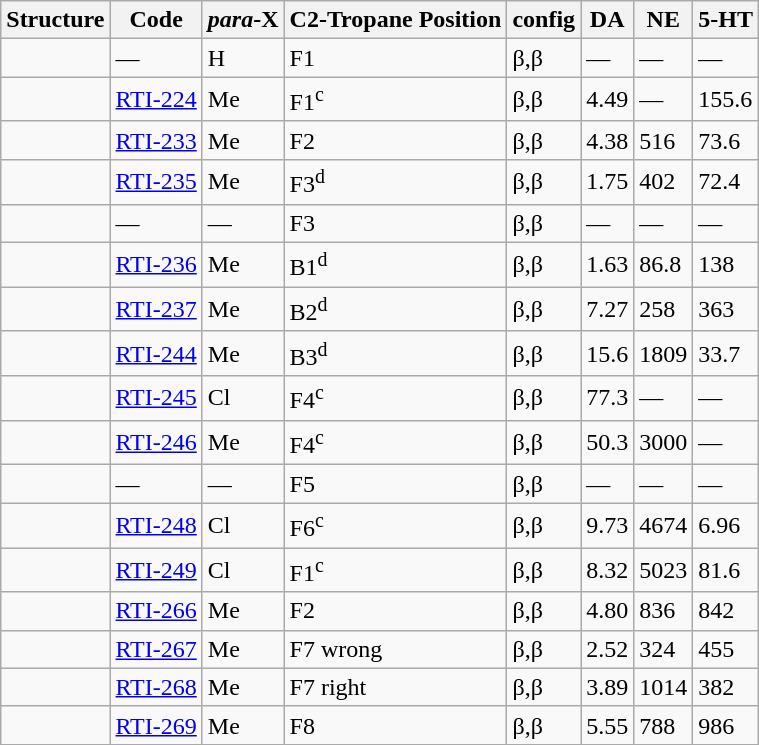<table class="wikitable">
<tr>
<th>Structure</th>
<th>Code</th>
<th><em>para</em>-X</th>
<th>C2-Tropane Position</th>
<th>config</th>
<th>DA</th>
<th>NE</th>
<th>5-HT</th>
</tr>
<tr>
<td></td>
<td>—</td>
<td>H</td>
<td>F1</td>
<td>β,β</td>
<td>—</td>
<td>—</td>
<td>—</td>
</tr>
<tr>
<td></td>
<td><a href='#'>RTI-224</a></td>
<td>Me</td>
<td>F1<sup>c</sup></td>
<td>β,β</td>
<td>4.49</td>
<td>—</td>
<td>155.6</td>
</tr>
<tr>
<td></td>
<td><a href='#'>RTI-233</a></td>
<td>Me</td>
<td>F2</td>
<td>β,β</td>
<td>4.38</td>
<td>516</td>
<td>73.6</td>
</tr>
<tr>
<td></td>
<td><a href='#'>RTI-235</a></td>
<td>Me</td>
<td>F3<sup>d</sup></td>
<td>β,β</td>
<td>1.75</td>
<td>402</td>
<td>72.4</td>
</tr>
<tr>
<td></td>
<td>—</td>
<td>—</td>
<td>F3</td>
<td>β,β</td>
<td>—</td>
<td>—</td>
<td>—</td>
</tr>
<tr>
<td></td>
<td><a href='#'>RTI-236</a></td>
<td>Me</td>
<td>B1<sup>d</sup></td>
<td>β,β</td>
<td>1.63</td>
<td>86.8</td>
<td>138</td>
</tr>
<tr>
<td></td>
<td><a href='#'>RTI-237</a></td>
<td>Me</td>
<td>B2<sup>d</sup></td>
<td>β,β</td>
<td>7.27</td>
<td>258</td>
<td>363</td>
</tr>
<tr>
<td></td>
<td><a href='#'>RTI-244</a></td>
<td>Me</td>
<td>B3<sup>d</sup></td>
<td>β,β</td>
<td>15.6</td>
<td>1809</td>
<td>33.7</td>
</tr>
<tr>
<td></td>
<td><a href='#'>RTI-245</a></td>
<td>Cl</td>
<td>F4<sup>c</sup></td>
<td>β,β</td>
<td>77.3</td>
<td>—</td>
<td>—</td>
</tr>
<tr>
<td></td>
<td><a href='#'>RTI-246</a></td>
<td>Me</td>
<td>F4<sup>c</sup></td>
<td>β,β</td>
<td>50.3</td>
<td>3000</td>
<td>—</td>
</tr>
<tr>
<td></td>
<td>—</td>
<td>—</td>
<td>F5</td>
<td>β,β</td>
<td>—</td>
<td>—</td>
<td>—</td>
</tr>
<tr>
<td></td>
<td><a href='#'>RTI-248</a></td>
<td>Cl</td>
<td>F6<sup>c</sup></td>
<td>β,β</td>
<td>9.73</td>
<td>4674</td>
<td>6.96</td>
</tr>
<tr>
<td></td>
<td><a href='#'>RTI-249</a></td>
<td>Cl</td>
<td>F1<sup>c</sup></td>
<td>β,β</td>
<td>8.32</td>
<td>5023</td>
<td>81.6</td>
</tr>
<tr>
<td></td>
<td><a href='#'>RTI-266</a></td>
<td>Me</td>
<td>F2</td>
<td>β,β</td>
<td>4.80</td>
<td>836</td>
<td>842</td>
</tr>
<tr>
<td></td>
<td><a href='#'>RTI-267</a></td>
<td>Me</td>
<td>F7 wrong</td>
<td>β,β</td>
<td>2.52</td>
<td>324</td>
<td>455</td>
</tr>
<tr>
<td></td>
<td><a href='#'>RTI-268</a></td>
<td>Me</td>
<td>F7 right</td>
<td>β,β</td>
<td>3.89</td>
<td>1014</td>
<td>382</td>
</tr>
<tr>
<td></td>
<td><a href='#'>RTI-269</a></td>
<td>Me</td>
<td>F8</td>
<td>β,β</td>
<td>5.55</td>
<td>788</td>
<td>986</td>
</tr>
<tr>
</tr>
</table>
